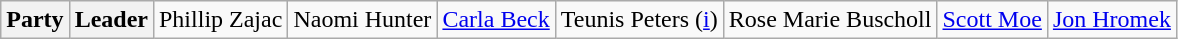<table class="wikitable">
<tr>
<th colspan="2">Party</th>
<th>Leader<br></th>
<td>Phillip Zajac<br></td>
<td>Naomi Hunter<br></td>
<td><a href='#'>Carla Beck</a><br></td>
<td>Teunis Peters (<a href='#'>i</a>)<br></td>
<td>Rose Marie Buscholl<br></td>
<td><a href='#'>Scott Moe</a><br></td>
<td><a href='#'>Jon Hromek</a></td>
</tr>
</table>
